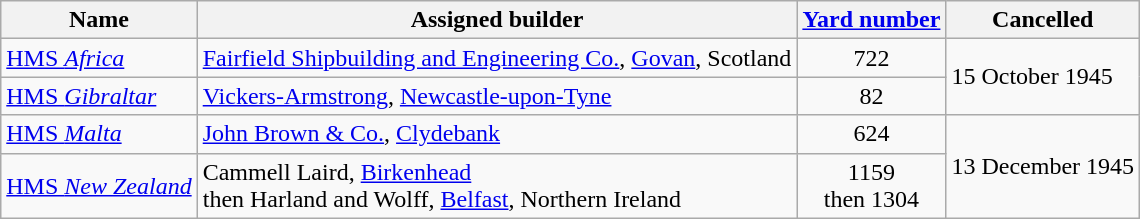<table class="wikitable">
<tr>
<th>Name</th>
<th>Assigned builder</th>
<th><a href='#'>Yard number</a></th>
<th>Cancelled</th>
</tr>
<tr>
<td><a href='#'>HMS <em>Africa</em></a></td>
<td><a href='#'>Fairfield Shipbuilding and Engineering Co.</a>, <a href='#'>Govan</a>, Scotland</td>
<td align=center>722</td>
<td rowspan=2>15 October 1945</td>
</tr>
<tr>
<td><a href='#'>HMS <em>Gibraltar</em></a></td>
<td><a href='#'>Vickers-Armstrong</a>, <a href='#'>Newcastle-upon-Tyne</a></td>
<td align=center>82</td>
</tr>
<tr>
<td><a href='#'>HMS <em>Malta</em></a></td>
<td><a href='#'>John Brown & Co.</a>, <a href='#'>Clydebank</a></td>
<td align=center>624</td>
<td rowspan=2>13 December 1945</td>
</tr>
<tr>
<td><a href='#'>HMS <em>New Zealand</em></a></td>
<td>Cammell Laird, <a href='#'>Birkenhead</a><br> then Harland and Wolff, <a href='#'>Belfast</a>, Northern Ireland</td>
<td align=center>1159<br> then 1304</td>
</tr>
</table>
